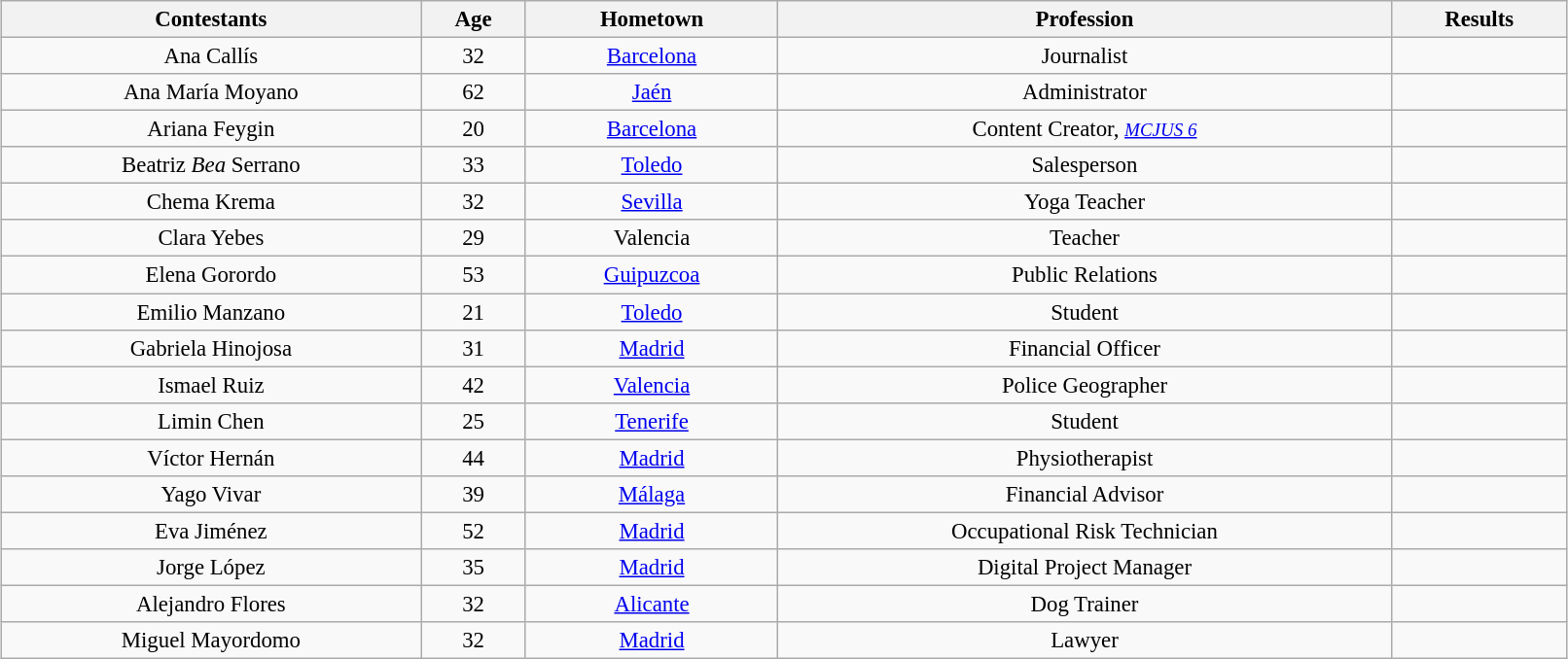<table class="wikitable sortable" style="margin:auto; text-align:center; width:85%; font-size:95%">
<tr>
<th>Contestants</th>
<th>Age</th>
<th>Hometown</th>
<th>Profession</th>
<th>Results</th>
</tr>
<tr>
<td>Ana Callís</td>
<td>32</td>
<td><a href='#'>Barcelona</a></td>
<td>Journalist</td>
<td></td>
</tr>
<tr>
<td>Ana María Moyano</td>
<td>62</td>
<td><a href='#'>Jaén</a></td>
<td>Administrator</td>
<td></td>
</tr>
<tr>
<td>Ariana Feygin</td>
<td>20</td>
<td><a href='#'>Barcelona</a></td>
<td>Content Creator, <em><a href='#'><small>MCJUS 6</small></a></em></td>
<td></td>
</tr>
<tr>
<td>Beatriz <em>Bea</em> Serrano</td>
<td>33</td>
<td><a href='#'>Toledo</a></td>
<td>Salesperson</td>
<td></td>
</tr>
<tr>
<td>Chema Krema</td>
<td>32</td>
<td><a href='#'>Sevilla</a></td>
<td>Yoga Teacher</td>
<td></td>
</tr>
<tr>
<td>Clara Yebes</td>
<td>29</td>
<td>Valencia</td>
<td>Teacher</td>
<td></td>
</tr>
<tr>
<td>Elena Gorordo</td>
<td>53</td>
<td><a href='#'>Guipuzcoa</a></td>
<td>Public Relations</td>
<td></td>
</tr>
<tr>
<td>Emilio Manzano</td>
<td>21</td>
<td><a href='#'>Toledo</a></td>
<td>Student</td>
<td></td>
</tr>
<tr>
<td>Gabriela Hinojosa</td>
<td>31</td>
<td><a href='#'>Madrid</a></td>
<td>Financial Officer</td>
<td></td>
</tr>
<tr>
<td>Ismael Ruiz</td>
<td>42</td>
<td><a href='#'>Valencia</a></td>
<td>Police Geographer</td>
<td></td>
</tr>
<tr>
<td>Limin Chen</td>
<td>25</td>
<td><a href='#'>Tenerife</a></td>
<td>Student</td>
<td></td>
</tr>
<tr>
<td>Víctor Hernán</td>
<td>44</td>
<td><a href='#'>Madrid</a></td>
<td>Physiotherapist</td>
<td></td>
</tr>
<tr>
<td>Yago Vivar</td>
<td>39</td>
<td><a href='#'>Málaga</a></td>
<td>Financial Advisor</td>
<td></td>
</tr>
<tr>
<td>Eva Jiménez</td>
<td>52</td>
<td><a href='#'>Madrid</a></td>
<td>Occupational Risk Technician</td>
<td></td>
</tr>
<tr>
<td>Jorge López</td>
<td>35</td>
<td><a href='#'>Madrid</a></td>
<td>Digital Project Manager</td>
<td></td>
</tr>
<tr>
<td>Alejandro Flores</td>
<td>32</td>
<td><a href='#'>Alicante</a></td>
<td>Dog Trainer</td>
<td></td>
</tr>
<tr>
<td>Miguel Mayordomo</td>
<td>32</td>
<td><a href='#'>Madrid</a></td>
<td>Lawyer</td>
<td></td>
</tr>
</table>
